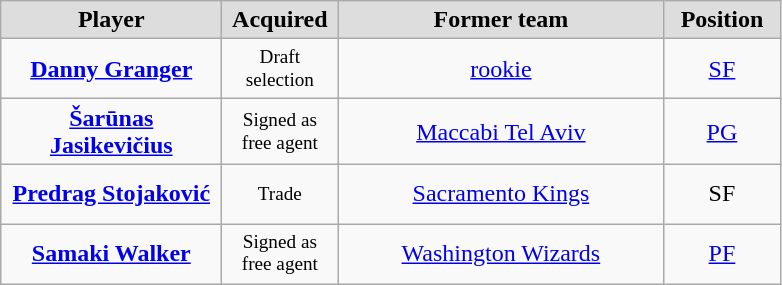<table class="wikitable" style="text-align: center">
<tr align="center" bgcolor="#dddddd">
<td style="width:140px"><strong>Player</strong></td>
<td style="width:70px"><strong>Acquired</strong></td>
<td style="width:210px"><strong>Former team</strong></td>
<td style="width:70px"><strong>Position</strong></td>
</tr>
<tr style="height:40px">
<td><strong><a href='#'>Danny Granger</a></strong></td>
<td style="font-size: 80%">Draft selection</td>
<td><a href='#'>rookie</a></td>
<td><a href='#'>SF</a></td>
</tr>
<tr style="height:40px">
<td><strong><a href='#'>Šarūnas Jasikevičius</a></strong></td>
<td style="font-size: 80%">Signed as free agent</td>
<td><a href='#'>Maccabi Tel Aviv</a></td>
<td><a href='#'>PG</a></td>
</tr>
<tr style="height:40px">
<td><strong><a href='#'>Predrag Stojaković</a></strong></td>
<td style="font-size: 80%">Trade</td>
<td><a href='#'>Sacramento Kings</a></td>
<td>SF</td>
</tr>
<tr style="height:40px">
<td><strong><a href='#'>Samaki Walker</a></strong></td>
<td style="font-size: 80%">Signed as free agent</td>
<td><a href='#'>Washington Wizards</a></td>
<td><a href='#'>PF</a></td>
</tr>
</table>
